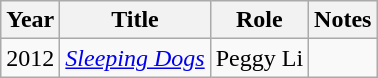<table class="wikitable sortable">
<tr>
<th>Year</th>
<th>Title</th>
<th>Role</th>
<th class="unsortable">Notes</th>
</tr>
<tr>
<td>2012</td>
<td><em><a href='#'>Sleeping Dogs</a></em></td>
<td>Peggy Li</td>
<td></td>
</tr>
</table>
